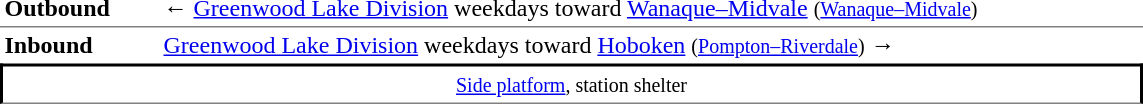<table cellspacing=0 cellpadding=3>
<tr>
<td style="border-bottom:solid 1px gray;"><strong>Outbound</strong></td>
<td style="border-bottom:solid 1px gray;">← <a href='#'>Greenwood Lake Division</a> weekdays toward <a href='#'>Wanaque–Midvale</a> <small>(<a href='#'>Wanaque–Midvale</a>)</small></td>
</tr>
<tr>
<td width=100><strong>Inbound</strong></td>
<td width=650> <a href='#'>Greenwood Lake Division</a> weekdays toward <a href='#'>Hoboken</a> <small>(<a href='#'>Pompton–Riverdale</a>)</small> →</td>
</tr>
<tr>
<td style="border-bottom:solid 1px gray;border-right:solid 2px black;border-left:solid 2px black;border-top:solid 2px black;text-align:center;" colspan=2><small><a href='#'>Side platform</a>, station shelter</small></td>
</tr>
</table>
